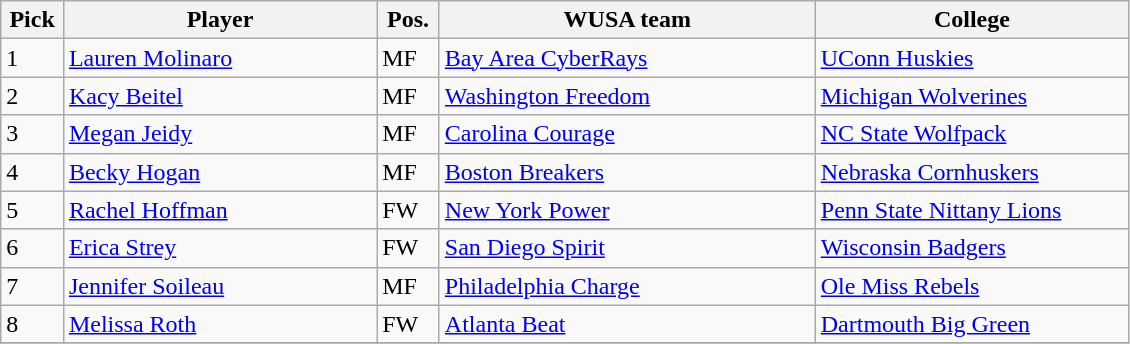<table class="wikitable">
<tr>
<th width="5%">Pick</th>
<th width="25%">Player</th>
<th width="5%">Pos.</th>
<th width="30%">WUSA team</th>
<th width="25%">College</th>
</tr>
<tr>
<td>1</td>
<td><a href='#'>Lauren Molinaro</a></td>
<td>MF</td>
<td><a href='#'>Bay Area CyberRays</a></td>
<td><a href='#'>UConn Huskies</a></td>
</tr>
<tr>
<td>2</td>
<td><a href='#'>Kacy Beitel</a></td>
<td>MF</td>
<td><a href='#'>Washington Freedom</a></td>
<td><a href='#'>Michigan Wolverines</a></td>
</tr>
<tr>
<td>3</td>
<td><a href='#'>Megan Jeidy</a></td>
<td>MF</td>
<td><a href='#'>Carolina Courage</a></td>
<td><a href='#'>NC State Wolfpack</a></td>
</tr>
<tr>
<td>4</td>
<td><a href='#'>Becky Hogan</a></td>
<td>MF</td>
<td><a href='#'>Boston Breakers</a></td>
<td><a href='#'>Nebraska Cornhuskers</a></td>
</tr>
<tr>
<td>5</td>
<td><a href='#'>Rachel Hoffman</a></td>
<td>FW</td>
<td><a href='#'>New York Power</a></td>
<td><a href='#'>Penn State Nittany Lions</a></td>
</tr>
<tr>
<td>6</td>
<td><a href='#'>Erica Strey</a></td>
<td>FW</td>
<td><a href='#'>San Diego Spirit</a></td>
<td><a href='#'>Wisconsin Badgers</a></td>
</tr>
<tr>
<td>7</td>
<td><a href='#'>Jennifer Soileau</a></td>
<td>MF</td>
<td><a href='#'>Philadelphia Charge</a></td>
<td><a href='#'>Ole Miss Rebels</a></td>
</tr>
<tr>
<td>8</td>
<td><a href='#'>Melissa Roth</a></td>
<td>FW</td>
<td><a href='#'>Atlanta Beat</a></td>
<td><a href='#'>Dartmouth Big Green</a></td>
</tr>
<tr>
</tr>
</table>
